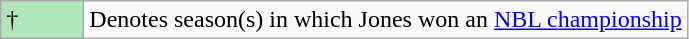<table class="wikitable">
<tr>
<td style="background:#afe6ba; width:3em;">†</td>
<td>Denotes season(s) in which Jones won an <a href='#'>NBL championship</a></td>
</tr>
</table>
